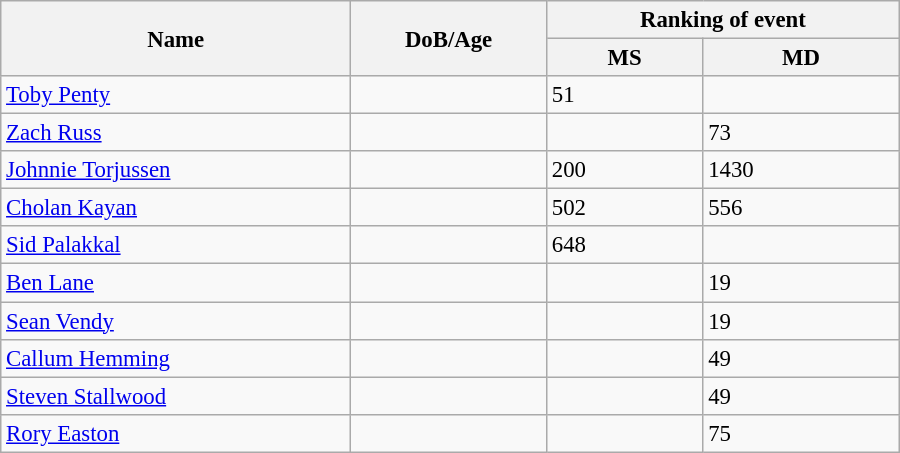<table class="wikitable"  style="width:600px; font-size:95%;">
<tr>
<th align="left" rowspan="2">Name</th>
<th align="left" rowspan="2">DoB/Age</th>
<th align="center" colspan="2">Ranking of event</th>
</tr>
<tr>
<th align="center">MS</th>
<th align="center">MD</th>
</tr>
<tr>
<td align="left"><a href='#'>Toby Penty</a></td>
<td align="left"></td>
<td>51</td>
<td></td>
</tr>
<tr>
<td align="left"><a href='#'>Zach Russ</a></td>
<td align="left"></td>
<td></td>
<td>73</td>
</tr>
<tr>
<td align="left"><a href='#'>Johnnie Torjussen</a></td>
<td align="left"></td>
<td>200</td>
<td>1430</td>
</tr>
<tr>
<td align="left"><a href='#'>Cholan Kayan</a></td>
<td align="left"></td>
<td>502</td>
<td>556</td>
</tr>
<tr>
<td align="left"><a href='#'>Sid Palakkal</a></td>
<td align="left"></td>
<td>648</td>
<td></td>
</tr>
<tr>
<td align="left"><a href='#'>Ben Lane</a></td>
<td align="left"></td>
<td></td>
<td>19</td>
</tr>
<tr>
<td align="left"><a href='#'>Sean Vendy</a></td>
<td align="left"></td>
<td></td>
<td>19</td>
</tr>
<tr>
<td align="left"><a href='#'>Callum Hemming</a></td>
<td align="left"></td>
<td></td>
<td>49</td>
</tr>
<tr>
<td align="left"><a href='#'>Steven Stallwood</a></td>
<td align="left"></td>
<td></td>
<td>49</td>
</tr>
<tr>
<td align="left"><a href='#'>Rory Easton</a></td>
<td align="left"></td>
<td></td>
<td>75</td>
</tr>
</table>
